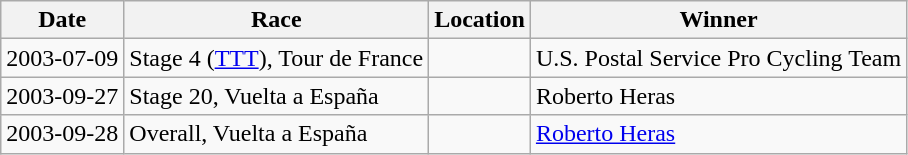<table class="wikitable sortable">
<tr>
<th>Date</th>
<th>Race</th>
<th>Location</th>
<th>Winner</th>
</tr>
<tr>
<td>2003-07-09</td>
<td>Stage 4 (<a href='#'>TTT</a>), Tour de France</td>
<td></td>
<td>U.S. Postal Service Pro Cycling Team</td>
</tr>
<tr>
<td>2003-09-27</td>
<td>Stage 20, Vuelta a España</td>
<td></td>
<td>Roberto Heras</td>
</tr>
<tr>
<td>2003-09-28</td>
<td>Overall, Vuelta a España </td>
<td></td>
<td><a href='#'>Roberto Heras</a></td>
</tr>
</table>
